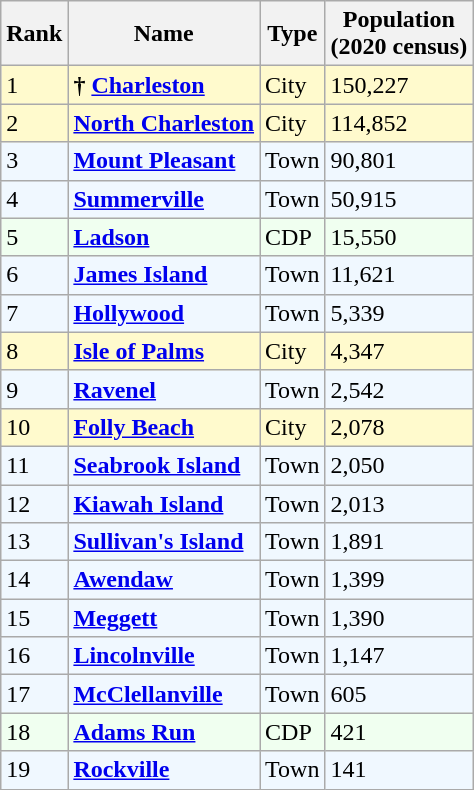<table class="wikitable">
<tr>
<th>Rank</th>
<th>Name</th>
<th>Type</th>
<th>Population<br>(2020 census)</th>
</tr>
<tr style="background:#fffacd;">
<td>1</td>
<td><strong>†</strong> <strong><a href='#'>Charleston</a></strong></td>
<td>City</td>
<td>150,227</td>
</tr>
<tr style="background:#fffacd;">
<td>2</td>
<td><strong><a href='#'>North Charleston</a></strong></td>
<td>City</td>
<td>114,852</td>
</tr>
<tr style="background:#f0f8ff;">
<td>3</td>
<td><strong><a href='#'>Mount Pleasant</a></strong></td>
<td>Town</td>
<td>90,801</td>
</tr>
<tr style="background:#f0f8ff;">
<td>4</td>
<td><strong><a href='#'>Summerville</a></strong></td>
<td>Town</td>
<td>50,915</td>
</tr>
<tr style="background-color:#F0FFF0;">
<td>5</td>
<td><strong><a href='#'>Ladson</a></strong></td>
<td>CDP</td>
<td>15,550</td>
</tr>
<tr style="background:#f0f8ff;">
<td>6</td>
<td><strong><a href='#'>James Island</a></strong></td>
<td>Town</td>
<td>11,621</td>
</tr>
<tr style="background:#f0f8ff;">
<td>7</td>
<td><strong><a href='#'>Hollywood</a></strong></td>
<td>Town</td>
<td>5,339</td>
</tr>
<tr style="background:#fffacd;">
<td>8</td>
<td><strong><a href='#'>Isle of Palms</a></strong></td>
<td>City</td>
<td>4,347</td>
</tr>
<tr style="background:#f0f8ff;">
<td>9</td>
<td><strong><a href='#'>Ravenel</a></strong></td>
<td>Town</td>
<td>2,542</td>
</tr>
<tr style="background:#fffacd;">
<td>10</td>
<td><strong><a href='#'>Folly Beach</a></strong></td>
<td>City</td>
<td>2,078</td>
</tr>
<tr style="background:#f0f8ff;">
<td>11</td>
<td><strong><a href='#'>Seabrook Island</a></strong></td>
<td>Town</td>
<td>2,050</td>
</tr>
<tr style="background:#f0f8ff;">
<td>12</td>
<td><strong><a href='#'>Kiawah Island</a></strong></td>
<td>Town</td>
<td>2,013</td>
</tr>
<tr style="background:#f0f8ff;">
<td>13</td>
<td><strong><a href='#'>Sullivan's Island</a></strong></td>
<td>Town</td>
<td>1,891</td>
</tr>
<tr style="background:#f0f8ff;">
<td>14</td>
<td><strong><a href='#'>Awendaw</a></strong></td>
<td>Town</td>
<td>1,399</td>
</tr>
<tr style="background:#f0f8ff;">
<td>15</td>
<td><strong><a href='#'>Meggett</a></strong></td>
<td>Town</td>
<td>1,390</td>
</tr>
<tr style="background:#f0f8ff;">
<td>16</td>
<td><strong><a href='#'>Lincolnville</a></strong></td>
<td>Town</td>
<td>1,147</td>
</tr>
<tr style="background:#f0f8ff;">
<td>17</td>
<td><strong><a href='#'>McClellanville</a></strong></td>
<td>Town</td>
<td>605</td>
</tr>
<tr style="background-color:#F0FFF0;">
<td>18</td>
<td><strong><a href='#'>Adams Run</a></strong></td>
<td>CDP</td>
<td>421</td>
</tr>
<tr style="background:#f0f8ff;">
<td>19</td>
<td><strong><a href='#'>Rockville</a></strong></td>
<td>Town</td>
<td>141</td>
</tr>
</table>
